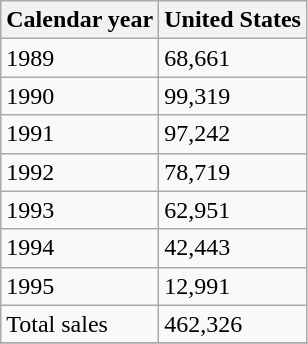<table class="wikitable">
<tr>
<th>Calendar year</th>
<th>United States</th>
</tr>
<tr>
<td>1989</td>
<td>68,661</td>
</tr>
<tr>
<td>1990</td>
<td>99,319</td>
</tr>
<tr>
<td>1991</td>
<td>97,242</td>
</tr>
<tr>
<td>1992</td>
<td>78,719</td>
</tr>
<tr>
<td>1993</td>
<td>62,951</td>
</tr>
<tr>
<td>1994</td>
<td>42,443</td>
</tr>
<tr>
<td>1995</td>
<td>12,991</td>
</tr>
<tr>
<td>Total sales</td>
<td>462,326</td>
</tr>
<tr>
</tr>
</table>
